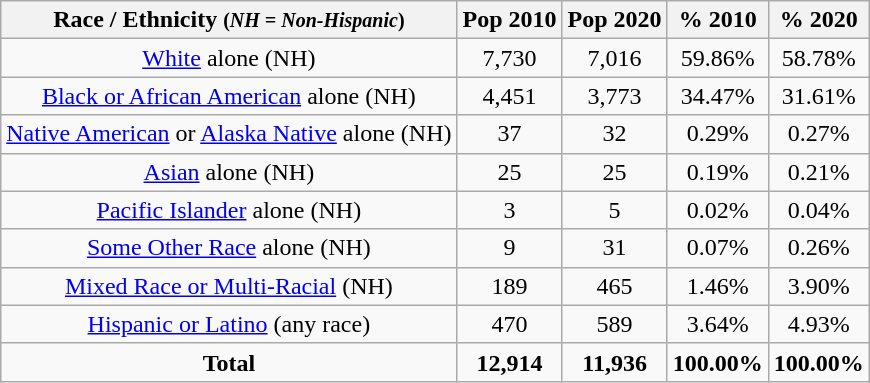<table class="wikitable" style="text-align:center;">
<tr>
<th>Race / Ethnicity <small>(<em>NH = Non-Hispanic</em>)</small></th>
<th>Pop 2010</th>
<th>Pop 2020</th>
<th>% 2010</th>
<th>% 2020</th>
</tr>
<tr>
<td><a href='#'>White</a> alone (NH)</td>
<td>7,730</td>
<td>7,016</td>
<td>59.86%</td>
<td>58.78%</td>
</tr>
<tr>
<td><a href='#'>Black or African American</a> alone (NH)</td>
<td>4,451</td>
<td>3,773</td>
<td>34.47%</td>
<td>31.61%</td>
</tr>
<tr>
<td><a href='#'>Native American</a> or <a href='#'>Alaska Native</a> alone (NH)</td>
<td>37</td>
<td>32</td>
<td>0.29%</td>
<td>0.27%</td>
</tr>
<tr>
<td><a href='#'>Asian</a> alone (NH)</td>
<td>25</td>
<td>25</td>
<td>0.19%</td>
<td>0.21%</td>
</tr>
<tr>
<td><a href='#'>Pacific Islander</a> alone (NH)</td>
<td>3</td>
<td>5</td>
<td>0.02%</td>
<td>0.04%</td>
</tr>
<tr>
<td><a href='#'>Some Other Race</a> alone (NH)</td>
<td>9</td>
<td>31</td>
<td>0.07%</td>
<td>0.26%</td>
</tr>
<tr>
<td><a href='#'>Mixed Race or Multi-Racial</a> (NH)</td>
<td>189</td>
<td>465</td>
<td>1.46%</td>
<td>3.90%</td>
</tr>
<tr>
<td><a href='#'>Hispanic or Latino</a> (any race)</td>
<td>470</td>
<td>589</td>
<td>3.64%</td>
<td>4.93%</td>
</tr>
<tr>
<td><strong>Total</strong></td>
<td><strong>12,914</strong></td>
<td><strong>11,936</strong></td>
<td><strong>100.00%</strong></td>
<td><strong>100.00%</strong></td>
</tr>
</table>
